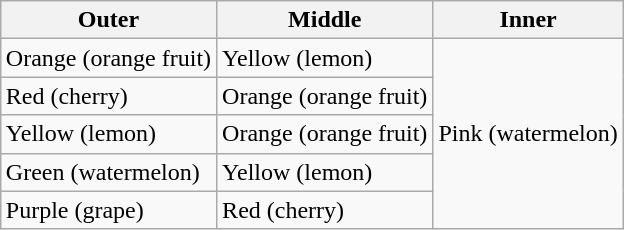<table class="wikitable" align="right">
<tr>
<th>Outer</th>
<th>Middle</th>
<th>Inner</th>
</tr>
<tr>
<td>Orange (orange fruit)</td>
<td>Yellow (lemon)</td>
<td rowspan="5">Pink (watermelon)</td>
</tr>
<tr>
<td>Red (cherry)</td>
<td>Orange (orange fruit)</td>
</tr>
<tr>
<td>Yellow (lemon)</td>
<td>Orange (orange fruit)</td>
</tr>
<tr>
<td>Green (watermelon)</td>
<td>Yellow (lemon)</td>
</tr>
<tr>
<td>Purple (grape)</td>
<td>Red (cherry)</td>
</tr>
</table>
